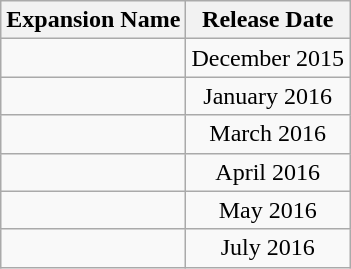<table class="wikitable" style="text-align:center">
<tr>
<th>Expansion Name</th>
<th>Release Date</th>
</tr>
<tr>
<td></td>
<td>December 2015</td>
</tr>
<tr>
<td></td>
<td>January 2016</td>
</tr>
<tr>
<td></td>
<td>March 2016</td>
</tr>
<tr>
<td></td>
<td>April 2016</td>
</tr>
<tr>
<td></td>
<td>May 2016</td>
</tr>
<tr>
<td></td>
<td>July 2016</td>
</tr>
</table>
